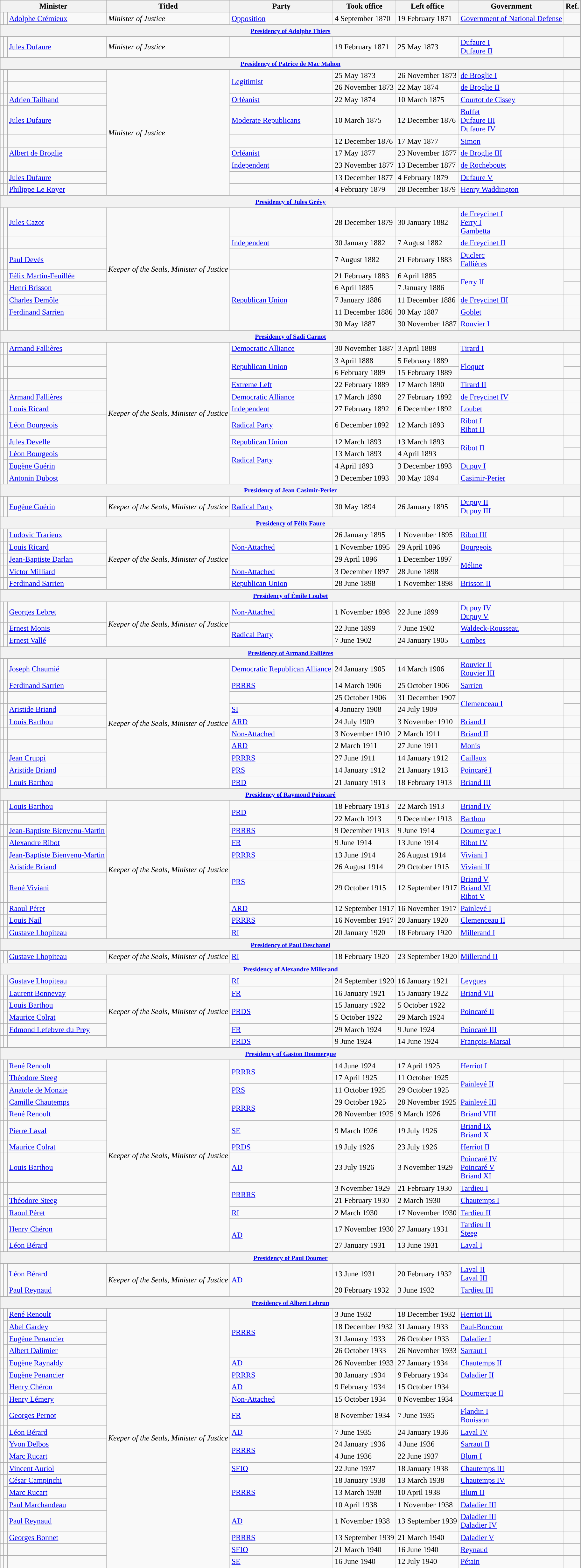<table class="wikitable">
<tr>
<th colspan="3">Minister</th>
<th>Titled</th>
<th>Party</th>
<th>Took office</th>
<th>Left office</th>
<th>Government</th>
<th>Ref.</th>
</tr>
<tr>
<td></td>
<td></td>
<td><a href='#'>Adolphe Crémieux</a></td>
<td><em>Minister of Justice</em></td>
<td><a href='#'>Opposition</a></td>
<td>4 September 1870</td>
<td>19 February 1871</td>
<td><a href='#'>Government of National Defense</a></td>
<td></td>
</tr>
<tr>
<th colspan="9"><a href='#'><small>Presidency of Adolphe Thiers</small></a></th>
</tr>
<tr>
<td></td>
<td></td>
<td><a href='#'>Jules Dufaure</a></td>
<td><em>Minister of Justice</em></td>
<td></td>
<td>19 February 1871</td>
<td>25 May 1873</td>
<td><a href='#'>Dufaure I</a><br><a href='#'>Dufaure II</a></td>
<td></td>
</tr>
<tr>
<th colspan="9"><small><a href='#'>Presidency of Patrice de Mac Mahon</a></small></th>
</tr>
<tr>
<td rowspan="2"></td>
<td></td>
<td></td>
<td rowspan="9"><em>Minister of Justice</em></td>
<td rowspan="2"><a href='#'>Legitimist</a></td>
<td>25 May 1873</td>
<td>26 November 1873</td>
<td><a href='#'>de Broglie I</a></td>
<td></td>
</tr>
<tr>
<td></td>
<td></td>
<td>26 November 1873</td>
<td>22 May 1874</td>
<td><a href='#'>de Broglie II</a></td>
<td></td>
</tr>
<tr>
<td></td>
<td></td>
<td><a href='#'>Adrien Tailhand</a></td>
<td><a href='#'>Orléanist</a></td>
<td>22 May 1874</td>
<td>10 March 1875</td>
<td><a href='#'>Courtot de Cissey</a></td>
<td></td>
</tr>
<tr>
<td></td>
<td></td>
<td><a href='#'>Jules Dufaure</a></td>
<td><a href='#'>Moderate Republicans</a></td>
<td>10 March 1875</td>
<td>12 December 1876</td>
<td><a href='#'>Buffet</a><br><a href='#'>Dufaure III</a><br><a href='#'>Dufaure IV</a></td>
<td></td>
</tr>
<tr>
<td></td>
<td></td>
<td></td>
<td></td>
<td>12 December 1876</td>
<td>17 May 1877</td>
<td><a href='#'>Simon</a></td>
<td></td>
</tr>
<tr>
<td></td>
<td></td>
<td><a href='#'>Albert de Broglie</a></td>
<td><a href='#'>Orléanist</a></td>
<td>17 May 1877</td>
<td>23 November 1877</td>
<td><a href='#'>de Broglie III</a></td>
<td></td>
</tr>
<tr>
<td></td>
<td></td>
<td></td>
<td><a href='#'>Independent</a></td>
<td>23 November 1877</td>
<td>13 December 1877</td>
<td><a href='#'>de Rochebouët</a></td>
<td></td>
</tr>
<tr>
<td></td>
<td></td>
<td><a href='#'>Jules Dufaure</a></td>
<td></td>
<td>13 December 1877</td>
<td>4 February 1879</td>
<td><a href='#'>Dufaure V</a></td>
<td></td>
</tr>
<tr>
<td></td>
<td></td>
<td><a href='#'>Philippe Le Royer</a></td>
<td></td>
<td>4 February 1879</td>
<td>28 December 1879</td>
<td><a href='#'>Henry Waddington</a></td>
<td></td>
</tr>
<tr>
<th colspan="9"><small><a href='#'>Presidency of Jules Grévy</a></small></th>
</tr>
<tr>
<td></td>
<td></td>
<td><a href='#'>Jules Cazot</a></td>
<td rowspan="8"><em>Keeper of the Seals, Minister of Justice</em></td>
<td></td>
<td>28 December 1879</td>
<td>30 January 1882</td>
<td><a href='#'>de Freycinet I</a><br><a href='#'>Ferry I</a><br><a href='#'>Gambetta</a></td>
<td></td>
</tr>
<tr>
<td></td>
<td></td>
<td></td>
<td><a href='#'>Independent</a></td>
<td>30 January 1882</td>
<td>7 August 1882</td>
<td><a href='#'>de Freycinet II</a></td>
<td></td>
</tr>
<tr>
<td></td>
<td></td>
<td><a href='#'>Paul Devès</a></td>
<td></td>
<td>7 August 1882</td>
<td>21 February 1883</td>
<td><a href='#'>Duclerc</a><br><a href='#'>Fallières</a></td>
<td></td>
</tr>
<tr>
<td rowspan="5"></td>
<td></td>
<td><a href='#'>Félix Martin-Feuillée</a></td>
<td rowspan="5"><a href='#'>Republican Union</a></td>
<td>21 February 1883</td>
<td>6 April 1885</td>
<td rowspan="2"><a href='#'>Ferry II</a></td>
<td></td>
</tr>
<tr>
<td></td>
<td><a href='#'>Henri Brisson</a></td>
<td>6 April 1885</td>
<td>7 January 1886</td>
<td></td>
</tr>
<tr>
<td></td>
<td><a href='#'>Charles Demôle</a></td>
<td>7 January 1886</td>
<td>11 December 1886</td>
<td><a href='#'>de Freycinet III</a></td>
<td></td>
</tr>
<tr>
<td></td>
<td><a href='#'>Ferdinand Sarrien</a></td>
<td>11 December 1886</td>
<td>30 May 1887</td>
<td><a href='#'>Goblet</a></td>
<td></td>
</tr>
<tr>
<td></td>
<td></td>
<td>30 May 1887</td>
<td>30 November 1887</td>
<td><a href='#'>Rouvier I</a></td>
<td></td>
</tr>
<tr>
<th colspan="9"><small><a href='#'>Presidency of Sadi Carnot</a></small></th>
</tr>
<tr>
<td></td>
<td></td>
<td><a href='#'>Armand Fallières</a></td>
<td rowspan="11"><em>Keeper of the Seals, Minister of Justice</em></td>
<td><a href='#'>Democratic Alliance</a></td>
<td>30 November 1887</td>
<td>3 April 1888</td>
<td><a href='#'>Tirard I</a></td>
<td></td>
</tr>
<tr>
<td rowspan="2"></td>
<td></td>
<td></td>
<td rowspan="2"><a href='#'>Republican Union</a></td>
<td>3 April 1888</td>
<td>5 February 1889</td>
<td rowspan="2"><a href='#'>Floquet</a></td>
<td></td>
</tr>
<tr>
<td></td>
<td></td>
<td>6 February 1889</td>
<td>15 February 1889</td>
<td></td>
</tr>
<tr>
<td></td>
<td></td>
<td></td>
<td><a href='#'>Extreme Left</a></td>
<td>22 February 1889</td>
<td>17 March 1890</td>
<td><a href='#'>Tirard II</a></td>
<td></td>
</tr>
<tr>
<td></td>
<td></td>
<td><a href='#'>Armand Fallières</a></td>
<td><a href='#'>Democratic Alliance</a></td>
<td>17 March 1890</td>
<td>27 February 1892</td>
<td><a href='#'>de Freycinet IV</a></td>
<td></td>
</tr>
<tr>
<td></td>
<td></td>
<td><a href='#'>Louis Ricard</a></td>
<td><a href='#'>Independent</a></td>
<td>27 February 1892</td>
<td>6 December 1892</td>
<td><a href='#'>Loubet</a></td>
<td></td>
</tr>
<tr>
<td></td>
<td></td>
<td><a href='#'>Léon Bourgeois</a></td>
<td><a href='#'>Radical Party</a></td>
<td>6 December 1892</td>
<td>12 March 1893</td>
<td><a href='#'>Ribot I</a><br><a href='#'>Ribot II</a></td>
<td></td>
</tr>
<tr>
<td></td>
<td></td>
<td><a href='#'>Jules Develle</a></td>
<td><a href='#'>Republican Union</a></td>
<td>12 March 1893</td>
<td>13 March 1893</td>
<td rowspan="2"><a href='#'>Ribot II</a></td>
<td></td>
</tr>
<tr>
<td rowspan="2"></td>
<td></td>
<td><a href='#'>Léon Bourgeois</a></td>
<td rowspan="2"><a href='#'>Radical Party</a></td>
<td>13 March 1893</td>
<td>4 April 1893</td>
<td></td>
</tr>
<tr>
<td></td>
<td><a href='#'>Eugène Guérin</a></td>
<td>4 April 1893</td>
<td>3 December 1893</td>
<td><a href='#'>Dupuy I</a></td>
<td></td>
</tr>
<tr>
<td></td>
<td></td>
<td><a href='#'>Antonin Dubost</a></td>
<td></td>
<td>3 December 1893</td>
<td>30 May 1894</td>
<td><a href='#'>Casimir-Perier</a></td>
<td></td>
</tr>
<tr>
<th colspan="9"><small><a href='#'>Presidency of Jean Casimir-Perier</a></small></th>
</tr>
<tr>
<td></td>
<td></td>
<td><a href='#'>Eugène Guérin</a></td>
<td><em>Keeper of the Seals, Minister of Justice</em></td>
<td><a href='#'>Radical Party</a></td>
<td>30 May 1894</td>
<td>26 January 1895</td>
<td><a href='#'>Dupuy II</a><br><a href='#'>Dupuy III</a></td>
<td></td>
</tr>
<tr>
<th colspan="9"><small><a href='#'>Presidency of Félix Faure</a></small></th>
</tr>
<tr>
<td></td>
<td></td>
<td><a href='#'>Ludovic Trarieux</a></td>
<td rowspan="5"><em>Keeper of the Seals, Minister of Justice</em></td>
<td></td>
<td>26 January 1895</td>
<td>1 November 1895</td>
<td><a href='#'>Ribot III</a></td>
<td></td>
</tr>
<tr>
<td></td>
<td></td>
<td><a href='#'>Louis Ricard</a></td>
<td><a href='#'>Non-Attached</a></td>
<td>1 November 1895</td>
<td>29 April 1896</td>
<td><a href='#'>Bourgeois</a></td>
<td></td>
</tr>
<tr>
<td></td>
<td></td>
<td><a href='#'>Jean-Baptiste Darlan</a></td>
<td></td>
<td>29 April 1896</td>
<td>1 December 1897</td>
<td rowspan="2"><a href='#'>Méline</a></td>
<td></td>
</tr>
<tr>
<td></td>
<td></td>
<td><a href='#'>Victor Milliard</a></td>
<td><a href='#'>Non-Attached</a></td>
<td>3 December 1897</td>
<td>28 June 1898</td>
<td></td>
</tr>
<tr>
<td></td>
<td></td>
<td><a href='#'>Ferdinand Sarrien</a></td>
<td><a href='#'>Republican Union</a></td>
<td>28 June 1898</td>
<td>1 November 1898</td>
<td><a href='#'>Brisson II</a></td>
<td></td>
</tr>
<tr>
<th colspan="9"><small><a href='#'>Presidency of Émile Loubet</a></small></th>
</tr>
<tr>
<td></td>
<td></td>
<td><a href='#'>Georges Lebret</a></td>
<td rowspan="3"><em>Keeper of the Seals, Minister of Justice</em></td>
<td><a href='#'>Non-Attached</a></td>
<td>1 November 1898</td>
<td>22 June 1899</td>
<td><a href='#'>Dupuy IV</a><br><a href='#'>Dupuy V</a></td>
<td></td>
</tr>
<tr>
<td rowspan="2"></td>
<td></td>
<td><a href='#'>Ernest Monis</a></td>
<td rowspan="2"><a href='#'>Radical Party</a></td>
<td>22 June 1899</td>
<td>7 June 1902</td>
<td><a href='#'>Waldeck-Rousseau</a></td>
<td></td>
</tr>
<tr>
<td></td>
<td><a href='#'>Ernest Vallé</a></td>
<td>7 June 1902</td>
<td>24 January 1905</td>
<td><a href='#'>Combes</a></td>
<td></td>
</tr>
<tr>
<th colspan="9"><a href='#'><small>Presidency of Armand Fallières</small></a></th>
</tr>
<tr>
<td></td>
<td></td>
<td><a href='#'>Joseph Chaumié</a></td>
<td rowspan="10"><em>Keeper of the Seals, Minister of Justice</em></td>
<td><a href='#'>Democratic Republican Alliance</a></td>
<td>24 January 1905</td>
<td>14 March 1906</td>
<td><a href='#'>Rouvier II</a><br><a href='#'>Rouvier III</a></td>
<td></td>
</tr>
<tr>
<td></td>
<td></td>
<td><a href='#'>Ferdinand Sarrien</a></td>
<td><a href='#'>PRRRS</a></td>
<td>14 March 1906</td>
<td>25 October 1906</td>
<td><a href='#'>Sarrien</a></td>
<td></td>
</tr>
<tr>
<td></td>
<td></td>
<td></td>
<td></td>
<td>25 October 1906</td>
<td>31 December 1907</td>
<td rowspan="2"><a href='#'>Clemenceau I</a></td>
<td></td>
</tr>
<tr>
<td></td>
<td></td>
<td><a href='#'>Aristide Briand</a></td>
<td><a href='#'>SI</a></td>
<td>4 January 1908</td>
<td>24 July 1909</td>
<td></td>
</tr>
<tr>
<td></td>
<td></td>
<td><a href='#'>Louis Barthou</a></td>
<td><a href='#'>ARD</a></td>
<td>24 July 1909</td>
<td>3 November 1910</td>
<td><a href='#'>Briand I</a></td>
<td></td>
</tr>
<tr>
<td></td>
<td></td>
<td></td>
<td><a href='#'>Non-Attached</a></td>
<td>3 November 1910</td>
<td>2 March 1911</td>
<td><a href='#'>Briand II</a></td>
<td></td>
</tr>
<tr>
<td></td>
<td></td>
<td></td>
<td><a href='#'>ARD</a></td>
<td>2 March 1911</td>
<td>27 June 1911</td>
<td><a href='#'>Monis</a></td>
<td></td>
</tr>
<tr>
<td></td>
<td></td>
<td><a href='#'>Jean Cruppi</a></td>
<td><a href='#'>PRRRS</a></td>
<td>27 June 1911</td>
<td>14 January 1912</td>
<td><a href='#'>Caillaux</a></td>
<td></td>
</tr>
<tr>
<td></td>
<td></td>
<td><a href='#'>Aristide Briand</a></td>
<td><a href='#'>PRS</a></td>
<td>14 January 1912</td>
<td>21 January 1913</td>
<td><a href='#'>Poincaré I</a></td>
<td></td>
</tr>
<tr>
<td></td>
<td></td>
<td><a href='#'>Louis Barthou</a></td>
<td><a href='#'>PRD</a></td>
<td>21 January 1913</td>
<td>18 February 1913</td>
<td><a href='#'>Briand III</a></td>
<td></td>
</tr>
<tr>
<th colspan="9"><small><a href='#'>Presidency of Raymond Poincaré</a></small></th>
</tr>
<tr>
<td rowspan="2"></td>
<td></td>
<td><a href='#'>Louis Barthou</a></td>
<td rowspan="10"><em>Keeper of the Seals, Minister of Justice</em></td>
<td rowspan="2"><a href='#'>PRD</a></td>
<td>18 February 1913</td>
<td>22 March 1913</td>
<td><a href='#'>Briand IV</a></td>
<td></td>
</tr>
<tr>
<td></td>
<td></td>
<td>22 March 1913</td>
<td>9 December 1913</td>
<td><a href='#'>Barthou</a></td>
<td></td>
</tr>
<tr>
<td></td>
<td></td>
<td><a href='#'>Jean-Baptiste Bienvenu-Martin</a></td>
<td><a href='#'>PRRRS</a></td>
<td>9 December 1913</td>
<td>9 June 1914</td>
<td><a href='#'>Doumergue I</a></td>
<td></td>
</tr>
<tr>
<td></td>
<td></td>
<td><a href='#'>Alexandre Ribot</a></td>
<td><a href='#'>FR</a></td>
<td>9 June 1914</td>
<td>13 June 1914</td>
<td><a href='#'>Ribot IV</a></td>
<td></td>
</tr>
<tr>
<td></td>
<td></td>
<td><a href='#'>Jean-Baptiste Bienvenu-Martin</a></td>
<td><a href='#'>PRRRS</a></td>
<td>13 June 1914</td>
<td>26 August 1914</td>
<td><a href='#'>Viviani I</a></td>
<td></td>
</tr>
<tr>
<td rowspan="2"></td>
<td></td>
<td><a href='#'>Aristide Briand</a></td>
<td rowspan="2"><a href='#'>PRS</a></td>
<td>26 August 1914</td>
<td>29 October 1915</td>
<td><a href='#'>Viviani II</a></td>
<td></td>
</tr>
<tr>
<td></td>
<td><a href='#'>René Viviani</a></td>
<td>29 October 1915</td>
<td>12 September 1917</td>
<td><a href='#'>Briand V</a><br><a href='#'>Briand VI</a><br><a href='#'>Ribot V</a></td>
<td></td>
</tr>
<tr>
<td></td>
<td></td>
<td><a href='#'>Raoul Péret</a></td>
<td><a href='#'>ARD</a></td>
<td>12 September 1917</td>
<td>16 November 1917</td>
<td><a href='#'>Painlevé I</a></td>
<td></td>
</tr>
<tr>
<td></td>
<td></td>
<td><a href='#'>Louis Nail</a></td>
<td><a href='#'>PRRRS</a></td>
<td>16 November 1917</td>
<td>20 January 1920</td>
<td><a href='#'>Clemenceau II</a></td>
<td></td>
</tr>
<tr>
<td></td>
<td></td>
<td><a href='#'>Gustave Lhopiteau</a></td>
<td><a href='#'>RI</a></td>
<td>20 January 1920</td>
<td>18 February 1920</td>
<td><a href='#'>Millerand I</a></td>
<td></td>
</tr>
<tr>
<th colspan="9"><small><a href='#'>Presidency of Paul Deschanel</a></small></th>
</tr>
<tr>
<td></td>
<td></td>
<td><a href='#'>Gustave Lhopiteau</a></td>
<td><em>Keeper of the Seals, Minister of Justice</em></td>
<td><a href='#'>RI</a></td>
<td>18 February 1920</td>
<td>23 September 1920</td>
<td><a href='#'>Millerand II</a></td>
<td></td>
</tr>
<tr>
<th colspan="9"><small><a href='#'>Presidency of Alexandre Millerand</a></small></th>
</tr>
<tr>
<td></td>
<td></td>
<td><a href='#'>Gustave Lhopiteau</a></td>
<td rowspan="6"><em>Keeper of the Seals, Minister of Justice</em></td>
<td><a href='#'>RI</a></td>
<td>24 September 1920</td>
<td>16 January 1921</td>
<td><a href='#'>Leygues</a></td>
<td></td>
</tr>
<tr>
<td></td>
<td></td>
<td><a href='#'>Laurent Bonnevay</a></td>
<td><a href='#'>FR</a></td>
<td>16 January 1921</td>
<td>15 January 1922</td>
<td><a href='#'>Briand VII</a></td>
<td></td>
</tr>
<tr>
<td rowspan="2"></td>
<td></td>
<td><a href='#'>Louis Barthou</a></td>
<td rowspan="2"><a href='#'>PRDS</a></td>
<td>15 January 1922</td>
<td>5 October 1922</td>
<td rowspan="2"><a href='#'>Poincaré II</a></td>
<td></td>
</tr>
<tr>
<td></td>
<td><a href='#'>Maurice Colrat</a></td>
<td>5 October 1922</td>
<td>29 March 1924</td>
<td></td>
</tr>
<tr>
<td></td>
<td></td>
<td><a href='#'>Edmond Lefebvre du Prey</a></td>
<td><a href='#'>FR</a></td>
<td>29 March 1924</td>
<td>9 June 1924</td>
<td><a href='#'>Poincaré III</a></td>
<td></td>
</tr>
<tr>
<td></td>
<td></td>
<td></td>
<td><a href='#'>PRDS</a></td>
<td>9 June 1924</td>
<td>14 June 1924</td>
<td><a href='#'>François-Marsal</a></td>
<td></td>
</tr>
<tr>
<th colspan="9"><small><a href='#'>Presidency of Gaston Doumergue</a></small></th>
</tr>
<tr>
<td rowspan="2"></td>
<td></td>
<td><a href='#'>René Renoult</a></td>
<td rowspan="13"><em>Keeper of the Seals, Minister of Justice</em></td>
<td rowspan="2"><a href='#'>PRRRS</a></td>
<td>14 June 1924</td>
<td>17 April 1925</td>
<td><a href='#'>Herriot I</a></td>
<td></td>
</tr>
<tr>
<td></td>
<td><a href='#'>Théodore Steeg</a></td>
<td>17 April 1925</td>
<td>11 October 1925</td>
<td rowspan="2"><a href='#'>Painlevé II</a></td>
<td></td>
</tr>
<tr>
<td></td>
<td></td>
<td><a href='#'>Anatole de Monzie</a></td>
<td><a href='#'>PRS</a></td>
<td>11 October 1925</td>
<td>29 October 1925</td>
<td></td>
</tr>
<tr>
<td rowspan="2"></td>
<td></td>
<td><a href='#'>Camille Chautemps</a></td>
<td rowspan="2"><a href='#'>PRRRS</a></td>
<td>29 October 1925</td>
<td>28 November 1925</td>
<td><a href='#'>Painlevé III</a></td>
<td></td>
</tr>
<tr>
<td></td>
<td><a href='#'>René Renoult</a></td>
<td>28 November 1925</td>
<td>9 March 1926</td>
<td><a href='#'>Briand VIII</a></td>
<td></td>
</tr>
<tr>
<td></td>
<td></td>
<td><a href='#'>Pierre Laval</a></td>
<td><a href='#'>SE</a></td>
<td>9 March 1926</td>
<td>19 July 1926</td>
<td><a href='#'>Briand IX</a><br><a href='#'>Briand X</a></td>
<td></td>
</tr>
<tr>
<td></td>
<td></td>
<td><a href='#'>Maurice Colrat</a></td>
<td><a href='#'>PRDS</a></td>
<td>19 July 1926</td>
<td>23 July 1926</td>
<td><a href='#'>Herriot II</a></td>
<td></td>
</tr>
<tr>
<td></td>
<td></td>
<td><a href='#'>Louis Barthou</a></td>
<td><a href='#'>AD</a></td>
<td>23 July 1926</td>
<td>3 November 1929</td>
<td><a href='#'>Poincaré IV</a><br><a href='#'>Poincaré V</a><br><a href='#'>Briand XI</a></td>
<td></td>
</tr>
<tr>
<td rowspan="2"></td>
<td></td>
<td></td>
<td rowspan="2"><a href='#'>PRRRS</a></td>
<td>3 November 1929</td>
<td>21 February 1930</td>
<td><a href='#'>Tardieu I</a></td>
<td></td>
</tr>
<tr>
<td></td>
<td><a href='#'>Théodore Steeg</a></td>
<td>21 February 1930</td>
<td>2 March 1930</td>
<td><a href='#'>Chautemps I</a></td>
<td></td>
</tr>
<tr>
<td></td>
<td></td>
<td><a href='#'>Raoul Péret</a></td>
<td><a href='#'>RI</a></td>
<td>2 March 1930</td>
<td>17 November 1930</td>
<td><a href='#'>Tardieu II</a></td>
<td></td>
</tr>
<tr>
<td rowspan="2"></td>
<td></td>
<td><a href='#'>Henry Chéron</a></td>
<td rowspan="2"><a href='#'>AD</a></td>
<td>17 November 1930</td>
<td>27 January 1931</td>
<td><a href='#'>Tardieu II</a><br><a href='#'>Steeg</a></td>
<td></td>
</tr>
<tr>
<td></td>
<td><a href='#'>Léon Bérard</a></td>
<td>27 January 1931</td>
<td>13 June 1931</td>
<td><a href='#'>Laval I</a></td>
<td></td>
</tr>
<tr>
<th colspan="9"><small><a href='#'>Presidency of Paul Doumer</a></small></th>
</tr>
<tr>
<td rowspan="2"></td>
<td></td>
<td><a href='#'>Léon Bérard</a></td>
<td rowspan="2"><em>Keeper of the Seals, Minister of Justice</em></td>
<td rowspan="2"><a href='#'>AD</a></td>
<td>13 June 1931</td>
<td>20 February 1932</td>
<td><a href='#'>Laval II</a><br><a href='#'>Laval III</a></td>
<td></td>
</tr>
<tr>
<td></td>
<td><a href='#'>Paul Reynaud</a></td>
<td>20 February 1932</td>
<td>3 June 1932</td>
<td><a href='#'>Tardieu III</a></td>
<td></td>
</tr>
<tr>
<th colspan="9"><small><a href='#'>Presidency of Albert Lebrun</a></small></th>
</tr>
<tr>
<td rowspan="4" style="background:"></td>
<td></td>
<td><a href='#'>René Renoult</a></td>
<td rowspan="20"><em>Keeper of the Seals, Minister of Justice</em></td>
<td rowspan="4"><a href='#'>PRRRS</a></td>
<td>3 June 1932</td>
<td>18 December 1932</td>
<td><a href='#'>Herriot III</a></td>
<td></td>
</tr>
<tr>
<td></td>
<td><a href='#'>Abel Gardey</a></td>
<td>18 December 1932</td>
<td>31 January 1933</td>
<td><a href='#'>Paul-Boncour</a></td>
<td></td>
</tr>
<tr>
<td></td>
<td><a href='#'>Eugène Penancier</a></td>
<td>31 January 1933</td>
<td>26 October 1933</td>
<td><a href='#'>Daladier I</a></td>
<td></td>
</tr>
<tr>
<td></td>
<td><a href='#'>Albert Dalimier</a></td>
<td>26 October 1933</td>
<td>26 November 1933</td>
<td><a href='#'>Sarraut I</a></td>
<td></td>
</tr>
<tr>
<td style="background:"></td>
<td></td>
<td><a href='#'>Eugène Raynaldy</a></td>
<td><a href='#'>AD</a></td>
<td>26 November 1933</td>
<td>27 January 1934</td>
<td><a href='#'>Chautemps II</a></td>
<td></td>
</tr>
<tr>
<td style="background:"></td>
<td></td>
<td><a href='#'>Eugène Penancier</a></td>
<td><a href='#'>PRRRS</a></td>
<td>30 January 1934</td>
<td>9 February 1934</td>
<td><a href='#'>Daladier II</a></td>
<td></td>
</tr>
<tr>
<td style="background:"></td>
<td></td>
<td><a href='#'>Henry Chéron</a></td>
<td><a href='#'>AD</a></td>
<td>9 February 1934</td>
<td>15 October 1934</td>
<td rowspan="2"><a href='#'>Doumergue II</a></td>
<td></td>
</tr>
<tr>
<td style="background:"></td>
<td></td>
<td><a href='#'>Henry Lémery</a></td>
<td><a href='#'>Non-Attached</a></td>
<td>15 October 1934</td>
<td>8 November 1934</td>
<td></td>
</tr>
<tr>
<td style="background:"></td>
<td></td>
<td><a href='#'>Georges Pernot</a></td>
<td><a href='#'>FR</a></td>
<td>8 November 1934</td>
<td>7 June 1935</td>
<td><a href='#'>Flandin I</a><br><a href='#'>Bouisson</a></td>
<td></td>
</tr>
<tr>
<td style="background:"></td>
<td></td>
<td><a href='#'>Léon Bérard</a></td>
<td><a href='#'>AD</a></td>
<td>7 June 1935</td>
<td>24 January 1936</td>
<td><a href='#'>Laval IV</a></td>
<td></td>
</tr>
<tr>
<td rowspan="2" style="background:"></td>
<td></td>
<td><a href='#'>Yvon Delbos</a></td>
<td rowspan="2"><a href='#'>PRRRS</a></td>
<td>24 January 1936</td>
<td>4 June 1936</td>
<td><a href='#'>Sarraut II</a></td>
<td></td>
</tr>
<tr>
<td></td>
<td><a href='#'>Marc Rucart</a></td>
<td>4 June 1936</td>
<td>22 June 1937</td>
<td><a href='#'>Blum I</a></td>
<td></td>
</tr>
<tr>
<td style="background:"></td>
<td></td>
<td><a href='#'>Vincent Auriol</a></td>
<td><a href='#'>SFIO</a></td>
<td>22 June 1937</td>
<td>18 January 1938</td>
<td><a href='#'>Chautemps III</a></td>
<td></td>
</tr>
<tr>
<td rowspan="3" style="background:"></td>
<td></td>
<td><a href='#'>César Campinchi</a></td>
<td rowspan="3"><a href='#'>PRRRS</a></td>
<td>18 January 1938</td>
<td>13 March 1938</td>
<td><a href='#'>Chautemps IV</a></td>
<td></td>
</tr>
<tr>
<td></td>
<td><a href='#'>Marc Rucart</a></td>
<td>13 March 1938</td>
<td>10 April 1938</td>
<td><a href='#'>Blum II</a></td>
<td></td>
</tr>
<tr>
<td></td>
<td><a href='#'>Paul Marchandeau</a></td>
<td>10 April 1938</td>
<td>1 November 1938</td>
<td><a href='#'>Daladier III</a></td>
<td></td>
</tr>
<tr>
<td style="background:"></td>
<td></td>
<td><a href='#'>Paul Reynaud</a></td>
<td><a href='#'>AD</a></td>
<td>1 November 1938</td>
<td>13 September 1939</td>
<td><a href='#'>Daladier III</a><br><a href='#'>Daladier IV</a></td>
<td></td>
</tr>
<tr>
<td style="background:"></td>
<td></td>
<td><a href='#'>Georges Bonnet</a></td>
<td><a href='#'>PRRRS</a></td>
<td>13 September 1939</td>
<td>21 March 1940</td>
<td><a href='#'>Daladier V</a></td>
<td></td>
</tr>
<tr>
<td style="background:"></td>
<td></td>
<td></td>
<td><a href='#'>SFIO</a></td>
<td>21 March 1940</td>
<td>16 June 1940</td>
<td><a href='#'>Reynaud</a></td>
<td></td>
</tr>
<tr>
<td style="background:"></td>
<td></td>
<td></td>
<td><a href='#'>SE</a></td>
<td>16 June 1940</td>
<td>12 July 1940</td>
<td><a href='#'>Pétain</a></td>
<td></td>
</tr>
</table>
